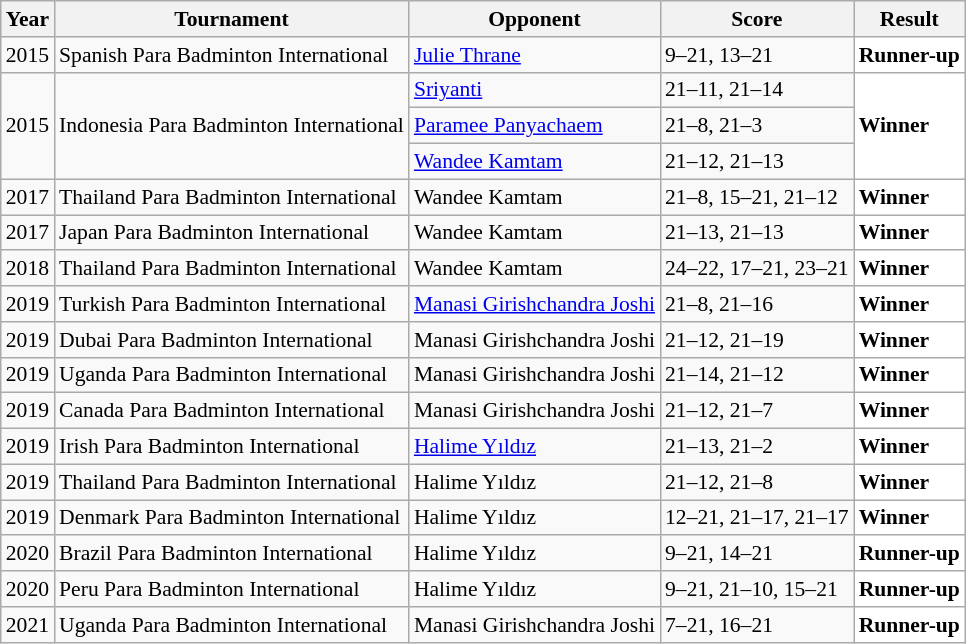<table class="sortable wikitable" style="font-size: 90%;">
<tr>
<th>Year</th>
<th>Tournament</th>
<th>Opponent</th>
<th>Score</th>
<th>Result</th>
</tr>
<tr>
<td align="center">2015</td>
<td align="left">Spanish Para Badminton International</td>
<td align="left"> <a href='#'>Julie Thrane</a></td>
<td align="left">9–21, 13–21</td>
<td style="text-align:left; background:white"> <strong>Runner-up</strong></td>
</tr>
<tr>
<td rowspan="3" align="center">2015</td>
<td rowspan="3" align="left">Indonesia Para Badminton International</td>
<td align="left"> <a href='#'>Sriyanti</a></td>
<td align="left">21–11, 21–14</td>
<td rowspan="3" style="text-align:left; background:white"> <strong>Winner</strong></td>
</tr>
<tr>
<td align="left"> <a href='#'>Paramee Panyachaem</a></td>
<td align="left">21–8, 21–3</td>
</tr>
<tr>
<td align="left"> <a href='#'>Wandee Kamtam</a></td>
<td align="left">21–12, 21–13</td>
</tr>
<tr>
<td align="center">2017</td>
<td align="left">Thailand Para Badminton International</td>
<td align="left"> Wandee Kamtam</td>
<td align="left">21–8, 15–21, 21–12</td>
<td style="text-align:left; background:white"> <strong>Winner</strong></td>
</tr>
<tr>
<td align="center">2017</td>
<td align="left">Japan Para Badminton International</td>
<td align="left"> Wandee Kamtam</td>
<td align="left">21–13, 21–13</td>
<td style="text-align:left; background:white"> <strong>Winner</strong></td>
</tr>
<tr>
<td align="center">2018</td>
<td align="left">Thailand Para Badminton International</td>
<td align="left"> Wandee Kamtam</td>
<td align="left">24–22, 17–21, 23–21</td>
<td style="text-align:left; background:white"> <strong>Winner</strong></td>
</tr>
<tr>
<td align="center">2019</td>
<td align="left">Turkish Para Badminton International</td>
<td align="left"> <a href='#'>Manasi Girishchandra Joshi</a></td>
<td align="left">21–8, 21–16</td>
<td style="text-align:left; background:white"> <strong>Winner</strong></td>
</tr>
<tr>
<td align="center">2019</td>
<td align="left">Dubai Para Badminton International</td>
<td align="left"> Manasi Girishchandra Joshi</td>
<td align="left">21–12, 21–19</td>
<td style="text-align:left; background:white"> <strong>Winner</strong></td>
</tr>
<tr>
<td align="center">2019</td>
<td align="left">Uganda Para Badminton International</td>
<td align="left"> Manasi Girishchandra Joshi</td>
<td align="left">21–14, 21–12</td>
<td style="text-align:left; background:white"> <strong>Winner</strong></td>
</tr>
<tr>
<td align="center">2019</td>
<td align="left">Canada Para Badminton International</td>
<td align="left"> Manasi Girishchandra Joshi</td>
<td align="left">21–12, 21–7</td>
<td style="text-align:left; background:white"> <strong>Winner</strong></td>
</tr>
<tr>
<td align="center">2019</td>
<td align="left">Irish Para Badminton International</td>
<td align="left"> <a href='#'>Halime Yıldız</a></td>
<td align="left">21–13, 21–2</td>
<td style="text-align:left; background:white"> <strong>Winner</strong></td>
</tr>
<tr>
<td align="center">2019</td>
<td align="left">Thailand Para Badminton International</td>
<td align="left"> Halime Yıldız</td>
<td align="left">21–12, 21–8</td>
<td style="text-align:left; background:white"> <strong>Winner</strong></td>
</tr>
<tr>
<td align="center">2019</td>
<td align="left">Denmark Para Badminton International</td>
<td align="left"> Halime Yıldız</td>
<td align="left">12–21, 21–17, 21–17</td>
<td style="text-align:left; background:white"> <strong>Winner</strong></td>
</tr>
<tr>
<td align="center">2020</td>
<td align="left">Brazil Para Badminton International</td>
<td align="left"> Halime Yıldız</td>
<td align="left">9–21, 14–21</td>
<td style="text-align:left; background:white"> <strong>Runner-up</strong></td>
</tr>
<tr>
<td align="center">2020</td>
<td align="left">Peru Para Badminton International</td>
<td align="left"> Halime Yıldız</td>
<td align="left">9–21, 21–10, 15–21</td>
<td style="text-align:left; background:white"> <strong>Runner-up</strong></td>
</tr>
<tr>
<td align="center">2021</td>
<td align="left">Uganda Para Badminton International</td>
<td align="left"> Manasi Girishchandra Joshi</td>
<td align="left">7–21, 16–21</td>
<td style="text-align:left; background:white"> <strong>Runner-up</strong></td>
</tr>
</table>
